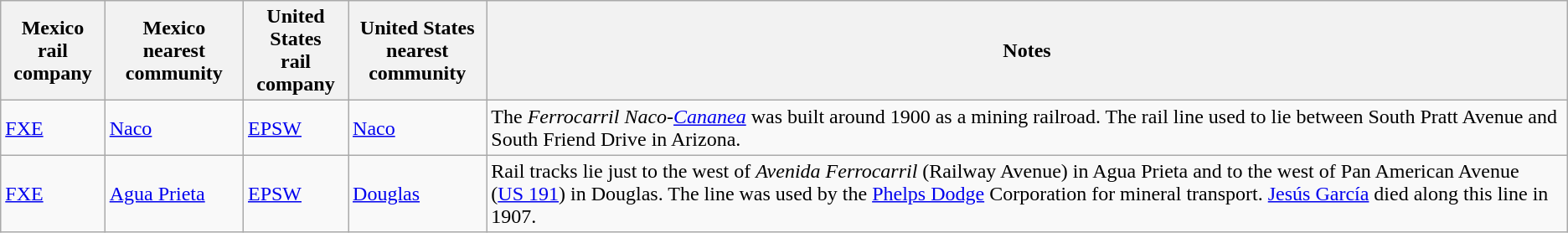<table class="wikitable">
<tr>
<th>Mexico<br>rail company</th>
<th>Mexico<br>nearest community</th>
<th>United States<br>rail company</th>
<th>United States<br>nearest community</th>
<th>Notes</th>
</tr>
<tr>
<td><a href='#'>FXE</a></td>
<td><a href='#'>Naco</a></td>
<td><a href='#'>EPSW</a></td>
<td><a href='#'>Naco</a></td>
<td>The <em>Ferrocarril Naco-<a href='#'>Cananea</a></em> was built around 1900 as a mining railroad. The rail line used to lie between South Pratt Avenue and South Friend Drive in Arizona.</td>
</tr>
<tr>
<td><a href='#'>FXE</a></td>
<td><a href='#'>Agua Prieta</a></td>
<td><a href='#'>EPSW</a></td>
<td><a href='#'>Douglas</a></td>
<td>Rail tracks lie just to the west of <em>Avenida Ferrocarril</em> (Railway Avenue) in Agua Prieta and to the west of Pan American Avenue (<a href='#'>US 191</a>) in Douglas. The line was used by the <a href='#'>Phelps Dodge</a> Corporation for mineral transport. <a href='#'>Jesús García</a> died along this line in 1907.</td>
</tr>
</table>
